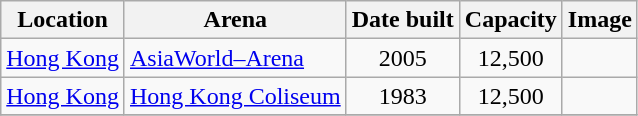<table class="wikitable sortable">
<tr>
<th>Location</th>
<th>Arena</th>
<th>Date built</th>
<th>Capacity</th>
<th>Image</th>
</tr>
<tr>
<td><a href='#'>Hong Kong</a></td>
<td><a href='#'>AsiaWorld–Arena</a></td>
<td align="center">2005</td>
<td align="center">12,500</td>
<td></td>
</tr>
<tr>
<td><a href='#'>Hong Kong</a></td>
<td><a href='#'>Hong Kong Coliseum</a></td>
<td align="center">1983</td>
<td align="center">12,500</td>
<td></td>
</tr>
<tr>
</tr>
</table>
